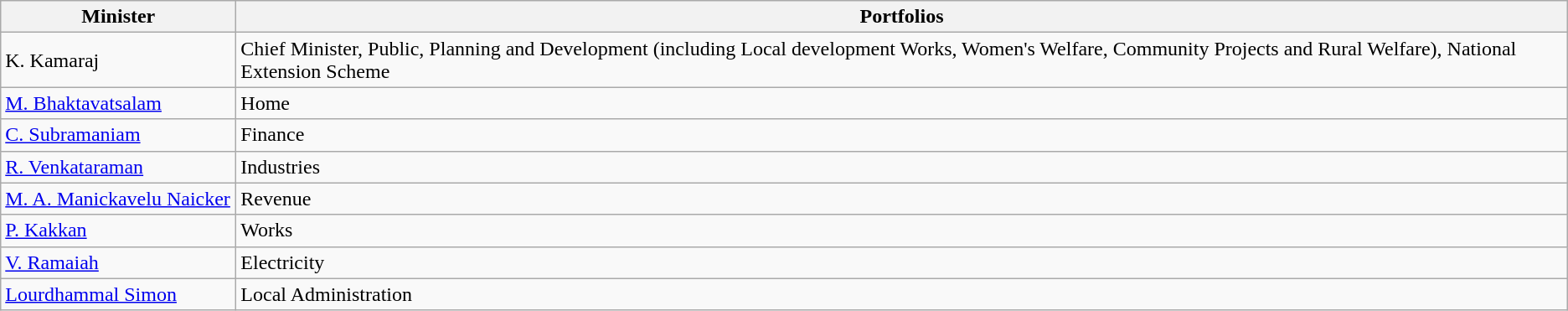<table class="wikitable">
<tr>
<th style="width:180px;">Minister</th>
<th>Portfolios</th>
</tr>
<tr>
<td>K. Kamaraj</td>
<td>Chief Minister, Public, Planning and Development (including Local development Works, Women's Welfare, Community Projects and Rural Welfare), National Extension Scheme</td>
</tr>
<tr>
<td><a href='#'>M. Bhaktavatsalam</a></td>
<td>Home</td>
</tr>
<tr>
<td><a href='#'>C. Subramaniam</a></td>
<td>Finance</td>
</tr>
<tr>
<td><a href='#'>R. Venkataraman</a></td>
<td>Industries</td>
</tr>
<tr>
<td><a href='#'>M. A. Manickavelu Naicker</a></td>
<td>Revenue</td>
</tr>
<tr>
<td><a href='#'>P. Kakkan</a></td>
<td>Works</td>
</tr>
<tr>
<td><a href='#'>V. Ramaiah</a></td>
<td>Electricity</td>
</tr>
<tr>
<td><a href='#'>Lourdhammal Simon</a></td>
<td>Local Administration</td>
</tr>
</table>
